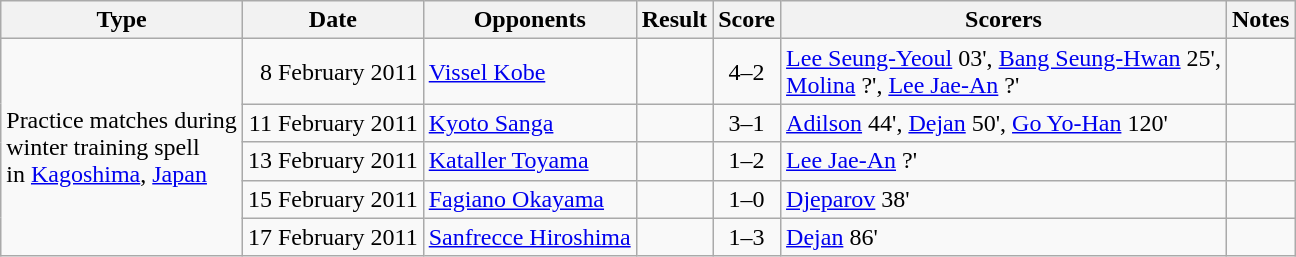<table class="wikitable" style="text-align:center">
<tr>
<th>Type</th>
<th>Date</th>
<th>Opponents</th>
<th>Result</th>
<th>Score</th>
<th>Scorers</th>
<th>Notes</th>
</tr>
<tr>
<td rowspan=5 align=left>Practice matches during<br>winter training spell <br>in <a href='#'>Kagoshima</a>, <a href='#'>Japan</a></td>
<td align=right>8 February 2011</td>
<td align=left> <a href='#'>Vissel Kobe</a></td>
<td></td>
<td>4–2</td>
<td align=left> <a href='#'>Lee Seung-Yeoul</a> 03',  <a href='#'>Bang Seung-Hwan</a> 25', <br> <a href='#'>Molina</a> ?',  <a href='#'>Lee Jae-An</a> ?'</td>
<td></td>
</tr>
<tr>
<td align=right>11 February 2011</td>
<td align=left> <a href='#'>Kyoto Sanga</a></td>
<td></td>
<td>3–1</td>
<td align=left> <a href='#'>Adilson</a> 44',  <a href='#'>Dejan</a> 50',  <a href='#'>Go Yo-Han</a> 120'</td>
<td></td>
</tr>
<tr>
<td align=right>13 February 2011</td>
<td align=left> <a href='#'>Kataller Toyama</a></td>
<td></td>
<td>1–2</td>
<td align=left> <a href='#'>Lee Jae-An</a> ?'</td>
<td></td>
</tr>
<tr>
<td align=right>15 February 2011</td>
<td align=left> <a href='#'>Fagiano Okayama</a></td>
<td></td>
<td>1–0</td>
<td align=left> <a href='#'>Djeparov</a> 38'</td>
<td></td>
</tr>
<tr>
<td align=right>17 February 2011</td>
<td align=left> <a href='#'>Sanfrecce Hiroshima</a></td>
<td></td>
<td>1–3</td>
<td align=left> <a href='#'>Dejan</a> 86'</td>
<td></td>
</tr>
</table>
